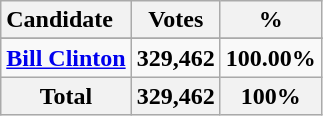<table class="wikitable sortable plainrowheaders" style="text-align:right;">
<tr>
<th style="text-align:left;">Candidate</th>
<th>Votes</th>
<th>%</th>
</tr>
<tr>
</tr>
<tr>
<td style="text-align:left;"><strong><a href='#'>Bill Clinton</a></strong></td>
<td><strong>329,462</strong></td>
<td><strong>100.00%</strong></td>
</tr>
<tr class="sortbottom">
<th>Total</th>
<th>329,462</th>
<th>100%</th>
</tr>
</table>
